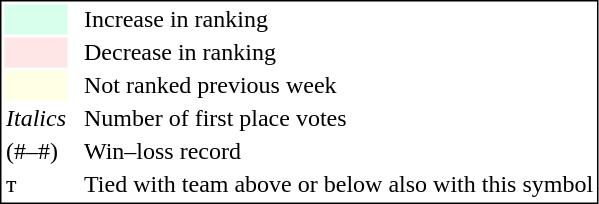<table style="border:1px solid black;">
<tr>
<td style="background:#D8FFEB; width:20px;"></td>
<td> </td>
<td>Increase in ranking</td>
</tr>
<tr>
<td style="background:#FFE6E6; width:20px;"></td>
<td> </td>
<td>Decrease in ranking</td>
</tr>
<tr>
<td style="background:#FFFFE6; width:20px;"></td>
<td> </td>
<td>Not ranked previous week</td>
</tr>
<tr>
<td><em>Italics</em></td>
<td> </td>
<td>Number of first place votes</td>
</tr>
<tr>
<td>(#–#)</td>
<td> </td>
<td>Win–loss record</td>
</tr>
<tr>
<td>т</td>
<td></td>
<td>Tied with team above or below also with this symbol</td>
</tr>
</table>
